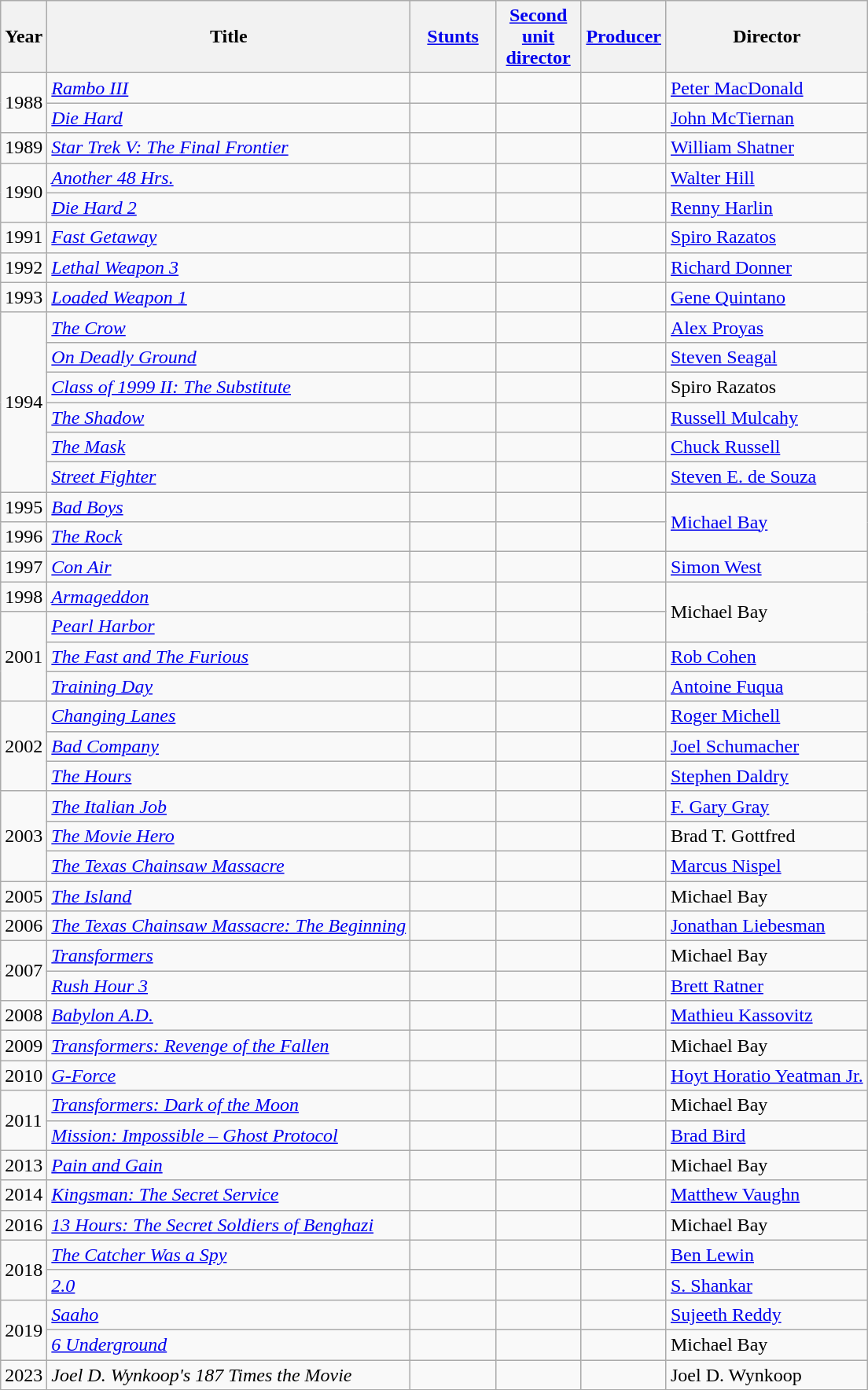<table class="wikitable sortable" border="1">
<tr>
<th>Year</th>
<th>Title</th>
<th width="65"><a href='#'>Stunts</a></th>
<th width="65"><a href='#'>Second unit director</a></th>
<th width="65"><a href='#'>Producer</a></th>
<th>Director</th>
</tr>
<tr>
<td rowspan="2">1988</td>
<td><em><a href='#'>Rambo III</a></em></td>
<td></td>
<td></td>
<td></td>
<td><a href='#'>Peter MacDonald</a></td>
</tr>
<tr>
<td><em><a href='#'>Die Hard</a></em></td>
<td></td>
<td></td>
<td></td>
<td><a href='#'>John McTiernan</a></td>
</tr>
<tr>
<td>1989</td>
<td><em><a href='#'>Star Trek V: The Final Frontier</a></em></td>
<td></td>
<td></td>
<td></td>
<td><a href='#'>William Shatner</a></td>
</tr>
<tr>
<td rowspan="2">1990</td>
<td><em><a href='#'>Another 48 Hrs.</a></em></td>
<td></td>
<td></td>
<td></td>
<td><a href='#'>Walter Hill</a></td>
</tr>
<tr>
<td><em><a href='#'>Die Hard 2</a></em></td>
<td></td>
<td></td>
<td></td>
<td><a href='#'>Renny Harlin</a></td>
</tr>
<tr>
<td>1991</td>
<td><em><a href='#'>Fast Getaway</a></em></td>
<td></td>
<td></td>
<td></td>
<td><a href='#'>Spiro Razatos</a></td>
</tr>
<tr>
<td>1992</td>
<td><em><a href='#'>Lethal Weapon 3</a></em></td>
<td></td>
<td></td>
<td></td>
<td><a href='#'>Richard Donner</a></td>
</tr>
<tr>
<td>1993</td>
<td><em><a href='#'>Loaded Weapon 1</a></em></td>
<td></td>
<td></td>
<td></td>
<td><a href='#'>Gene Quintano</a></td>
</tr>
<tr>
<td rowspan="6">1994</td>
<td><em><a href='#'>The Crow</a></em></td>
<td></td>
<td></td>
<td></td>
<td><a href='#'>Alex Proyas</a></td>
</tr>
<tr>
<td><em><a href='#'>On Deadly Ground</a></em></td>
<td></td>
<td></td>
<td></td>
<td><a href='#'>Steven Seagal</a></td>
</tr>
<tr>
<td><em><a href='#'>Class of 1999 II: The Substitute</a></em></td>
<td></td>
<td></td>
<td></td>
<td>Spiro Razatos</td>
</tr>
<tr>
<td><em><a href='#'>The Shadow</a></em></td>
<td></td>
<td></td>
<td></td>
<td><a href='#'>Russell Mulcahy</a></td>
</tr>
<tr>
<td><em><a href='#'>The Mask</a></em></td>
<td></td>
<td></td>
<td></td>
<td><a href='#'>Chuck Russell</a></td>
</tr>
<tr>
<td><em><a href='#'>Street Fighter</a></em></td>
<td></td>
<td></td>
<td></td>
<td><a href='#'>Steven E. de Souza</a></td>
</tr>
<tr>
<td>1995</td>
<td><em><a href='#'>Bad Boys</a></em></td>
<td></td>
<td></td>
<td></td>
<td rowspan="2"><a href='#'>Michael Bay</a></td>
</tr>
<tr>
<td>1996</td>
<td><em><a href='#'>The Rock</a></em></td>
<td></td>
<td></td>
<td></td>
</tr>
<tr>
<td>1997</td>
<td><em><a href='#'>Con Air</a></em></td>
<td></td>
<td></td>
<td></td>
<td><a href='#'>Simon West</a></td>
</tr>
<tr>
<td>1998</td>
<td><em><a href='#'>Armageddon</a></em></td>
<td></td>
<td></td>
<td></td>
<td rowspan="2">Michael Bay</td>
</tr>
<tr>
<td rowspan="3">2001</td>
<td><em><a href='#'>Pearl Harbor</a></em></td>
<td></td>
<td></td>
<td></td>
</tr>
<tr>
<td><em><a href='#'>The Fast and The Furious</a></em></td>
<td></td>
<td></td>
<td></td>
<td><a href='#'>Rob Cohen</a></td>
</tr>
<tr>
<td><em><a href='#'>Training Day</a></em></td>
<td></td>
<td></td>
<td></td>
<td><a href='#'>Antoine Fuqua</a></td>
</tr>
<tr>
<td rowspan="3">2002</td>
<td><em><a href='#'>Changing Lanes</a></em></td>
<td></td>
<td></td>
<td></td>
<td><a href='#'>Roger Michell</a></td>
</tr>
<tr>
<td><em><a href='#'>Bad Company</a></em></td>
<td></td>
<td></td>
<td></td>
<td><a href='#'>Joel Schumacher</a></td>
</tr>
<tr>
<td><em><a href='#'>The Hours</a></em></td>
<td></td>
<td></td>
<td></td>
<td><a href='#'>Stephen Daldry</a></td>
</tr>
<tr>
<td rowspan="3">2003</td>
<td><em><a href='#'>The Italian Job</a></em></td>
<td></td>
<td></td>
<td></td>
<td><a href='#'>F. Gary Gray</a></td>
</tr>
<tr>
<td><em><a href='#'>The Movie Hero</a></em></td>
<td></td>
<td></td>
<td></td>
<td>Brad T. Gottfred</td>
</tr>
<tr>
<td><em><a href='#'>The Texas Chainsaw Massacre</a></em></td>
<td></td>
<td></td>
<td></td>
<td><a href='#'>Marcus Nispel</a></td>
</tr>
<tr>
<td>2005</td>
<td><em><a href='#'>The Island</a></em></td>
<td></td>
<td></td>
<td></td>
<td>Michael Bay</td>
</tr>
<tr>
<td>2006</td>
<td><em><a href='#'>The Texas Chainsaw Massacre: The Beginning</a></em></td>
<td></td>
<td></td>
<td></td>
<td><a href='#'>Jonathan Liebesman</a></td>
</tr>
<tr>
<td rowspan="2">2007</td>
<td><em><a href='#'>Transformers</a></em></td>
<td></td>
<td></td>
<td></td>
<td>Michael Bay</td>
</tr>
<tr>
<td><em><a href='#'>Rush Hour 3</a></em></td>
<td></td>
<td></td>
<td></td>
<td><a href='#'>Brett Ratner</a></td>
</tr>
<tr>
<td>2008</td>
<td><em><a href='#'>Babylon A.D.</a></em></td>
<td></td>
<td></td>
<td></td>
<td><a href='#'>Mathieu Kassovitz</a></td>
</tr>
<tr>
<td>2009</td>
<td><em><a href='#'>Transformers: Revenge of the Fallen</a></em></td>
<td></td>
<td></td>
<td></td>
<td>Michael Bay</td>
</tr>
<tr>
<td>2010</td>
<td><em><a href='#'>G-Force</a></em></td>
<td></td>
<td></td>
<td></td>
<td><a href='#'>Hoyt Horatio Yeatman Jr.</a></td>
</tr>
<tr>
<td rowspan="2">2011</td>
<td><em><a href='#'>Transformers: Dark of the Moon</a></em></td>
<td></td>
<td></td>
<td></td>
<td>Michael Bay</td>
</tr>
<tr>
<td><em><a href='#'>Mission: Impossible – Ghost Protocol</a></em></td>
<td></td>
<td></td>
<td></td>
<td><a href='#'>Brad Bird</a></td>
</tr>
<tr>
<td>2013</td>
<td><em><a href='#'>Pain and Gain</a></em></td>
<td></td>
<td></td>
<td></td>
<td>Michael Bay</td>
</tr>
<tr>
<td>2014</td>
<td><em><a href='#'>Kingsman: The Secret Service</a></em></td>
<td></td>
<td></td>
<td></td>
<td><a href='#'>Matthew Vaughn</a></td>
</tr>
<tr>
<td>2016</td>
<td><em><a href='#'>13 Hours: The Secret Soldiers of Benghazi</a></em></td>
<td></td>
<td></td>
<td></td>
<td>Michael Bay</td>
</tr>
<tr>
<td rowspan="2">2018</td>
<td><em><a href='#'>The Catcher Was a Spy</a></em></td>
<td></td>
<td></td>
<td></td>
<td><a href='#'>Ben Lewin</a></td>
</tr>
<tr>
<td><em><a href='#'>2.0</a></em></td>
<td></td>
<td></td>
<td></td>
<td><a href='#'>S. Shankar</a></td>
</tr>
<tr>
<td rowspan="2">2019</td>
<td><em><a href='#'>Saaho</a></em></td>
<td></td>
<td></td>
<td></td>
<td><a href='#'>Sujeeth Reddy</a></td>
</tr>
<tr>
<td><em><a href='#'>6 Underground</a></em></td>
<td></td>
<td></td>
<td></td>
<td>Michael Bay</td>
</tr>
<tr>
<td>2023</td>
<td><em>Joel D. Wynkoop's 187 Times the Movie</em></td>
<td></td>
<td></td>
<td></td>
<td>Joel D. Wynkoop</td>
</tr>
<tr>
</tr>
</table>
